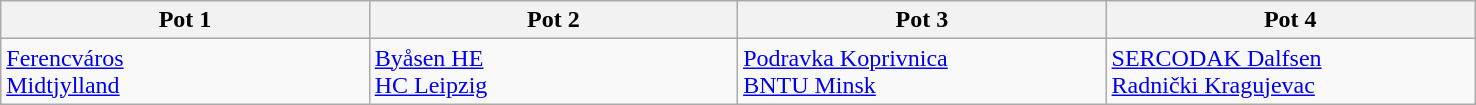<table class="wikitable">
<tr>
<th width=15%>Pot 1</th>
<th width=15%>Pot 2</th>
<th width=15%>Pot 3</th>
<th width=15%>Pot 4</th>
</tr>
<tr>
<td valign="top"> <a href='#'>Ferencváros</a><br> <a href='#'>Midtjylland</a></td>
<td valign="top"> <a href='#'>Byåsen HE</a><br> <a href='#'>HC Leipzig</a></td>
<td valign="top"> <a href='#'>Podravka Koprivnica</a><br> <a href='#'>BNTU Minsk</a></td>
<td valign="top"> <a href='#'>SERCODAK Dalfsen</a><br> <a href='#'>Radnički Kragujevac</a></td>
</tr>
</table>
